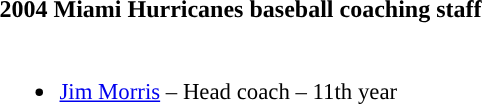<table class="toccolours">
<tr>
<th colspan=9>2004 Miami Hurricanes baseball coaching staff</th>
</tr>
<tr>
<td style="text-align: left; font-size: 95%;" valign="top"><br><ul><li><a href='#'>Jim Morris</a> – Head coach – 11th year</li></ul></td>
</tr>
</table>
